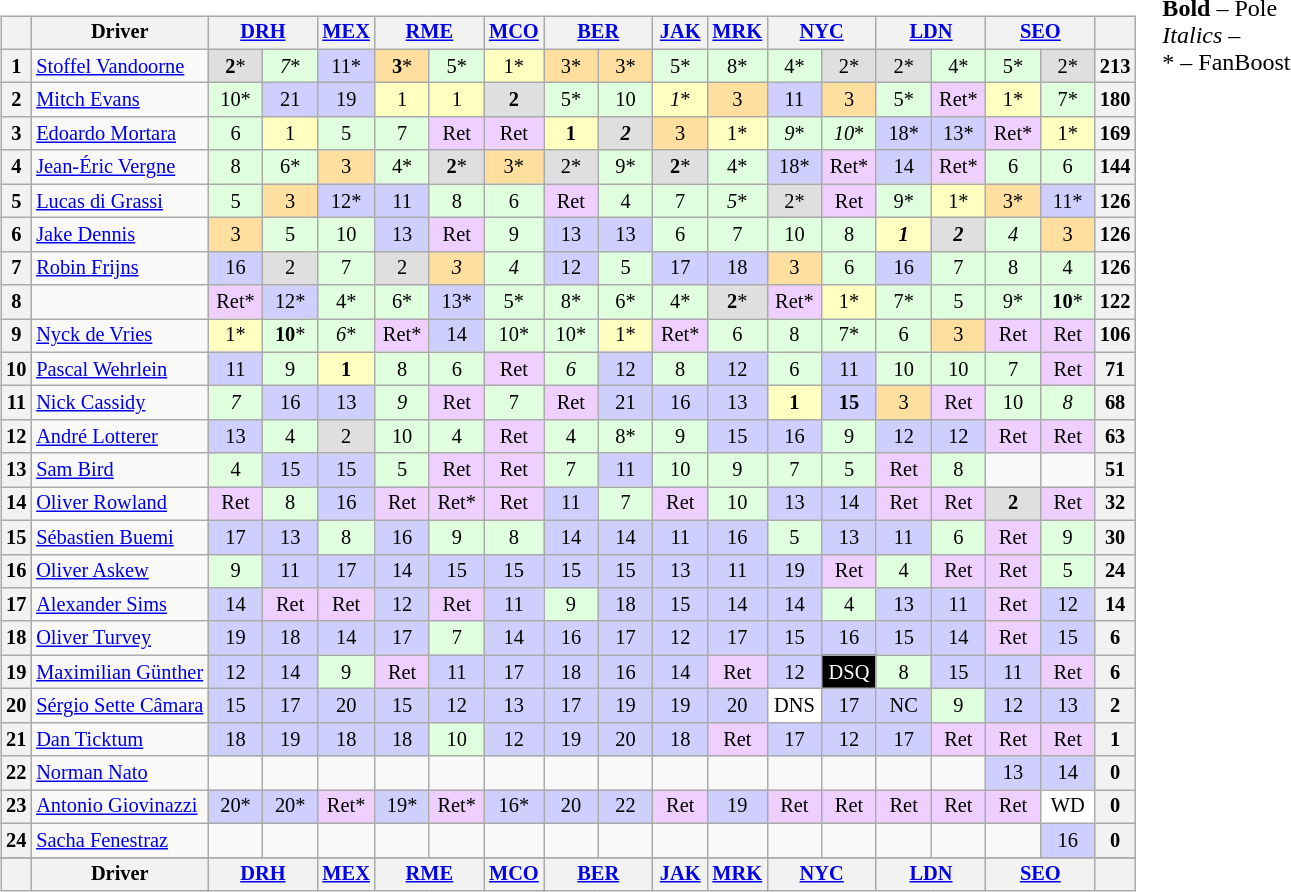<table>
<tr>
<td valign="top"><br><table class="wikitable" style="font-size: 85%; text-align: center;">
<tr>
<th valign="middle"></th>
<th valign="middle">Driver</th>
<th colspan="2" scope="col"><a href='#'>DRH</a><br></th>
<th><a href='#'>MEX</a><br></th>
<th colspan="2" scope="col"><a href='#'>RME</a><br></th>
<th><a href='#'>MCO</a><br></th>
<th colspan="2" scope="col"><a href='#'>BER</a><br></th>
<th><a href='#'>JAK</a><br></th>
<th><a href='#'>MRK</a><br></th>
<th colspan="2" scope="col"><a href='#'>NYC</a><br></th>
<th colspan="2" scope="col"><a href='#'>LDN</a><br></th>
<th colspan="2"><a href='#'>SEO</a><br></th>
<th></th>
</tr>
<tr>
<th>1</th>
<td align="left"> <a href='#'>Stoffel Vandoorne</a></td>
<td bgcolor="#DFDFDF"><strong>2</strong>*</td>
<td bgcolor="#DFFFDF"><em>7</em>*</td>
<td bgcolor="#CFCFFF">11*</td>
<td bgcolor="#FFDF9F"><strong>3</strong>*</td>
<td bgcolor="#DFFFDF">5*</td>
<td bgcolor="#FFFFBF">1*</td>
<td bgcolor="#FFDF9F">3*</td>
<td bgcolor="#FFDF9F">3*</td>
<td bgcolor="#DFFFDF">5*</td>
<td bgcolor="#DFFFDF">8*</td>
<td bgcolor="#DFFFDF">4*</td>
<td bgcolor="#DFDFDF">2*</td>
<td bgcolor="#DFDFDF">2*</td>
<td bgcolor="#DFFFDF">4*</td>
<td bgcolor="#DFFFDF">5*</td>
<td bgcolor="#DFDFDF">2*</td>
<th>213</th>
</tr>
<tr>
<th>2</th>
<td align="left"> <a href='#'>Mitch Evans</a></td>
<td bgcolor="#DFFFDF">10*</td>
<td bgcolor="#CFCFFF">21</td>
<td bgcolor="#CFCFFF">19</td>
<td bgcolor="#FFFFBF">1</td>
<td bgcolor="#FFFFBF">1</td>
<td bgcolor="#DFDFDF"><strong>2</strong></td>
<td bgcolor="#DFFFDF">5*</td>
<td bgcolor="#DFFFDF">10</td>
<td bgcolor="#FFFFBF"><em>1</em>*</td>
<td bgcolor="#FFDF9F">3</td>
<td bgcolor="#CFCFFF">11</td>
<td bgcolor="#FFDF9F">3</td>
<td bgcolor="#DFFFDF">5*</td>
<td bgcolor="#EFCFFF">Ret*</td>
<td bgcolor="#FFFFBF">1*</td>
<td bgcolor="#DFFFDF">7*</td>
<th>180</th>
</tr>
<tr>
<th>3</th>
<td align="left"> <a href='#'>Edoardo Mortara</a></td>
<td bgcolor="#DFFFDF">6</td>
<td bgcolor="#FFFFBF">1</td>
<td bgcolor="#DFFFDF">5</td>
<td bgcolor="#DFFFDF">7</td>
<td bgcolor="#EFCFFF">Ret</td>
<td bgcolor="#EFCFFF">Ret</td>
<td bgcolor="#FFFFBF"><strong>1</strong></td>
<td bgcolor="#DFDFDF"><strong><em>2</em></strong></td>
<td bgcolor="#FFDF9F">3</td>
<td bgcolor="#FFFFBF">1*</td>
<td bgcolor="#DFFFDF"><em>9</em>*</td>
<td bgcolor="#DFFFDF"><em>10</em>*</td>
<td bgcolor="#CFCFFF">18*</td>
<td bgcolor="#CFCFFF">13*</td>
<td bgcolor="#EFCFFF">Ret*</td>
<td bgcolor="#FFFFBF">1*</td>
<th>169</th>
</tr>
<tr>
<th>4</th>
<td align="left"> <a href='#'>Jean-Éric Vergne</a></td>
<td bgcolor="#DFFFDF">8</td>
<td bgcolor="#DFFFDF">6*</td>
<td bgcolor="#FFDF9F">3</td>
<td bgcolor="#DFFFDF">4*</td>
<td bgcolor="#DFDFDF"><strong>2</strong>*</td>
<td bgcolor="#FFDF9F">3*</td>
<td bgcolor="#DFDFDF">2*</td>
<td bgcolor="#DFFFDF">9*</td>
<td bgcolor="#DFDFDF"><strong>2</strong>*</td>
<td bgcolor="#DFFFDF">4*</td>
<td bgcolor="#CFCFFF">18*</td>
<td bgcolor="#EFCFFF">Ret*</td>
<td bgcolor="#CFCFFF">14</td>
<td bgcolor="#EFCFFF">Ret*</td>
<td bgcolor="#DFFFDF">6</td>
<td bgcolor="#DFFFDF">6</td>
<th>144</th>
</tr>
<tr>
<th>5</th>
<td align="left"> <a href='#'>Lucas di Grassi</a></td>
<td bgcolor="#DFFFDF">5</td>
<td bgcolor="#ffdf9f">3</td>
<td bgcolor="#CFCFFF">12*</td>
<td bgcolor="#CFCFFF">11</td>
<td bgcolor="#DFFFDF">8</td>
<td bgcolor="#DFFFDF">6</td>
<td bgcolor="#EFCFFF">Ret</td>
<td bgcolor="#DFFFDF">4</td>
<td bgcolor="#DFFFDF">7</td>
<td bgcolor="#DFFFDF"><em>5</em>*</td>
<td bgcolor="#DFDFDF">2*</td>
<td bgcolor="#EFCFFF">Ret</td>
<td bgcolor="#DFFFDF">9*</td>
<td bgcolor="#FFFFBF">1*</td>
<td bgcolor="#FFDF9F">3*</td>
<td bgcolor="#CFCFFF">11*</td>
<th>126</th>
</tr>
<tr>
<th>6</th>
<td align="left"> <a href='#'>Jake Dennis</a></td>
<td bgcolor="#ffdf9f">3</td>
<td bgcolor="#DFFFDF">5</td>
<td bgcolor="#DFFFDF">10</td>
<td bgcolor="#CFCFFF">13</td>
<td bgcolor="#EFCFFF">Ret</td>
<td bgcolor="#DFFFDF">9</td>
<td bgcolor="#CFCFFF">13</td>
<td bgcolor="#CFCFFF">13</td>
<td bgcolor="#DFFFDF">6</td>
<td bgcolor="#DFFFDF">7</td>
<td bgcolor="#DFFFDF">10</td>
<td bgcolor="#DFFFDF">8</td>
<td bgcolor="#FFFFBF"><strong><em>1</em></strong></td>
<td bgcolor="#DFDFDF"><strong><em>2</em></strong></td>
<td bgcolor="#DFFFDF"><em>4</em></td>
<td bgcolor="#ffdf9f">3</td>
<th>126</th>
</tr>
<tr>
<th>7</th>
<td align="left"> <a href='#'>Robin Frijns</a></td>
<td bgcolor="#CFCFFF">16</td>
<td bgcolor="#DFDFDF">2</td>
<td bgcolor="#DFFFDF">7</td>
<td bgcolor="#DFDFDF">2</td>
<td bgcolor="#FFDF9F"><em>3</em></td>
<td bgcolor="#DFFFDF"><em>4</em></td>
<td bgcolor="#CFCFFF">12</td>
<td bgcolor="#DFFFDF">5</td>
<td bgcolor="#CFCFFF">17</td>
<td bgcolor="#CFCFFF">18</td>
<td bgcolor="#FFDF9F">3</td>
<td bgcolor="#DFFFDF">6</td>
<td bgcolor="#CFCFFF">16</td>
<td bgcolor="#DFFFDF">7</td>
<td bgcolor="#DFFFDF">8</td>
<td bgcolor="#DFFFDF">4</td>
<th>126</th>
</tr>
<tr>
<th>8</th>
<td align="left"></td>
<td bgcolor="#EFCFFF">Ret*</td>
<td bgcolor="#CFCFFF">12*</td>
<td bgcolor="#DFFFDF">4*</td>
<td bgcolor="#DFFFDF">6*</td>
<td bgcolor="#CFCFFF">13*</td>
<td bgcolor="#DFFFDF">5*</td>
<td bgcolor="#DFFFDF">8*</td>
<td bgcolor="#DFFFDF">6*</td>
<td bgcolor="#DFFFDF">4*</td>
<td bgcolor="#DFDFDF"><strong>2</strong>*</td>
<td bgcolor="#EFCFFF">Ret*</td>
<td bgcolor="#FFFFBF">1*</td>
<td bgcolor="#DFFFDF">7*</td>
<td bgcolor="#DFFFDF">5</td>
<td bgcolor="#DFFFDF">9*</td>
<td bgcolor="#DFFFDF"><strong>10</strong>*</td>
<th>122</th>
</tr>
<tr>
<th>9</th>
<td align="left"> <a href='#'>Nyck de Vries</a></td>
<td width="30px" bgcolor="#FFFFBF">1*</td>
<td width="30px" bgcolor="#DFFFDF"><strong>10</strong>*</td>
<td width="30px" bgcolor="#DFFFDF"><em>6</em>*</td>
<td width="30px" bgcolor="#EFCFFF">Ret*</td>
<td width="30px" bgcolor="#CFCFFF">14</td>
<td width="30px" bgcolor="#DFFFDF">10*</td>
<td width="30px" bgcolor="#DFFFDF">10*</td>
<td width="30px" bgcolor="#FFFFBF">1*</td>
<td width="30px" bgcolor="#efcfff">Ret*</td>
<td width="30px" bgcolor="#DFFFDF">6</td>
<td width="30px" bgcolor="#DFFFDF">8</td>
<td width="30px" bgcolor="#DFFFDF">7*</td>
<td width="30px" bgcolor="#DFFFDF">6</td>
<td width="30px" bgcolor="#ffdf9f">3</td>
<td width="30px" bgcolor="#EFCFFF">Ret</td>
<td width="30px" bgcolor="#EFCFFF">Ret</td>
<th>106</th>
</tr>
<tr>
<th>10</th>
<td align="left"> <a href='#'>Pascal Wehrlein</a></td>
<td bgcolor="#CFCFFF">11</td>
<td bgcolor="#DFFFDF">9</td>
<td bgcolor="#FFFFBF"><strong>1</strong></td>
<td bgcolor="#DFFFDF">8</td>
<td bgcolor="#DFFFDF">6</td>
<td bgcolor="#EFCFFF">Ret</td>
<td bgcolor="#DFFFDF"><em>6</em></td>
<td bgcolor="#CFCFFF">12</td>
<td bgcolor="#DFFFDF">8</td>
<td bgcolor="#CFCFFF">12</td>
<td bgcolor="#DFFFDF">6</td>
<td bgcolor="#CFCFFF">11</td>
<td bgcolor="#DFFFDF">10</td>
<td bgcolor="#DFFFDF">10</td>
<td bgcolor="#DFFFDF">7</td>
<td bgcolor="#EFCFFF">Ret</td>
<th>71</th>
</tr>
<tr>
<th>11</th>
<td align="left"> <a href='#'>Nick Cassidy</a></td>
<td bgcolor="#DFFFDF"><em>7</em></td>
<td bgcolor="#CFCFFF">16</td>
<td bgcolor="#CFCFFF">13</td>
<td bgcolor="#DFFFDF"><em>9</em></td>
<td bgcolor="#EFCFFF">Ret</td>
<td bgcolor="#DFFFDF">7</td>
<td bgcolor="#EFCFFF">Ret</td>
<td bgcolor="#CFCFFF">21</td>
<td bgcolor="#CFCFFF">16</td>
<td bgcolor="#CFCFFF">13</td>
<td bgcolor="#FFFFBF"><strong>1</strong></td>
<td bgcolor="#CFCFFF"><strong>15</strong></td>
<td bgcolor="#FFDF9F">3</td>
<td bgcolor="#EFCFFF">Ret</td>
<td bgcolor="#DFFFDF">10</td>
<td bgcolor="#DFFFDF"><em>8</em></td>
<th>68</th>
</tr>
<tr>
<th>12</th>
<td align="left"> <a href='#'>André Lotterer</a></td>
<td bgcolor="#CFCFFF">13</td>
<td bgcolor="#DFFFDF">4</td>
<td bgcolor="#DFDFDF">2</td>
<td bgcolor="#DFFFDF">10</td>
<td bgcolor="#DFFFDF">4</td>
<td bgcolor="#EFCFFF">Ret</td>
<td bgcolor="#DFFFDF">4</td>
<td bgcolor="#DFFFDF">8*</td>
<td bgcolor="#DFFFDF">9</td>
<td bgcolor="#CFCFFF">15</td>
<td bgcolor="#CFCFFF">16</td>
<td bgcolor="#DFFFDF">9</td>
<td bgcolor="#CFCFFF">12</td>
<td bgcolor="#CFCFFF">12</td>
<td bgcolor="#EFCFFF">Ret</td>
<td bgcolor="#EFCFFF">Ret</td>
<th>63</th>
</tr>
<tr>
<th>13</th>
<td align="left"> <a href='#'>Sam Bird</a></td>
<td bgcolor="#DFFFDF">4</td>
<td bgcolor="#CFCFFF">15</td>
<td bgcolor="#CFCFFF">15</td>
<td bgcolor="#DFFFDF">5</td>
<td bgcolor="#EFCFFF">Ret</td>
<td bgcolor="#EFCFFF">Ret</td>
<td bgcolor="#DFFFDF">7</td>
<td bgcolor="#CFCFFF">11</td>
<td bgcolor="#DFFFDF">10</td>
<td bgcolor="#DFFFDF">9</td>
<td bgcolor="#DFFFDF">7</td>
<td bgcolor="#DFFFDF">5</td>
<td bgcolor="#EFCFFF">Ret</td>
<td bgcolor="#DFFFDF">8</td>
<td></td>
<td></td>
<th>51</th>
</tr>
<tr>
<th>14</th>
<td align="left"> <a href='#'>Oliver Rowland</a></td>
<td bgcolor="#EFCFFF">Ret</td>
<td bgcolor="#DFFFDF">8</td>
<td bgcolor="#CFCFFF">16</td>
<td bgcolor="#EFCFFF">Ret</td>
<td bgcolor="#EFCFFF">Ret*</td>
<td bgcolor="#EFCFFF">Ret</td>
<td bgcolor="#CFCFFF">11</td>
<td bgcolor="#DFFFDF">7</td>
<td bgcolor="#EFCFFF">Ret</td>
<td bgcolor="#DFFFDF">10</td>
<td bgcolor="#CFCFFF">13</td>
<td bgcolor="#CFCFFF">14</td>
<td bgcolor="#EFCFFF">Ret</td>
<td bgcolor="#EFCFFF">Ret</td>
<td bgcolor="#DFDFDF"><strong>2</strong></td>
<td bgcolor="#EFCFFF">Ret</td>
<th>32</th>
</tr>
<tr>
<th>15</th>
<td align="left"> <a href='#'>Sébastien Buemi</a></td>
<td bgcolor="#CFCFFF">17</td>
<td bgcolor="#CFCFFF">13</td>
<td bgcolor="#DFFFDF">8</td>
<td bgcolor="#CFCFFF">16</td>
<td bgcolor="#DFFFDF">9</td>
<td bgcolor="#DFFFDF">8</td>
<td bgcolor="#CFCFFF">14</td>
<td bgcolor="#CFCFFF">14</td>
<td bgcolor="#CFCFFF">11</td>
<td bgcolor="#CFCFFF">16</td>
<td bgcolor="#DFFFDF">5</td>
<td bgcolor="#CFCFFF">13</td>
<td bgcolor="#CFCFFF">11</td>
<td bgcolor="#DFFFDF">6</td>
<td bgcolor="#EFCFFF">Ret</td>
<td bgcolor="#DFFFDF">9</td>
<th>30</th>
</tr>
<tr>
<th>16</th>
<td align="left"> <a href='#'>Oliver Askew</a></td>
<td bgcolor="#DFFFDF">9</td>
<td bgcolor="#CFCFFF">11</td>
<td bgcolor="#CFCFFF">17</td>
<td bgcolor="#CFCFFF">14</td>
<td bgcolor="#CFCFFF">15</td>
<td bgcolor="#CFCFFF">15</td>
<td bgcolor="#CFCFFF">15</td>
<td bgcolor="#CFCFFF">15</td>
<td bgcolor="#CFCFFF">13</td>
<td bgcolor="#CFCFFF">11</td>
<td bgcolor="#CFCFFF">19</td>
<td bgcolor="#EFCFFF">Ret</td>
<td bgcolor="#DFFFDF">4</td>
<td bgcolor="#EFCFFF">Ret</td>
<td bgcolor="#EFCFFF">Ret</td>
<td bgcolor="#DFFFDF">5</td>
<th>24</th>
</tr>
<tr>
<th>17</th>
<td align="left"> <a href='#'>Alexander Sims</a></td>
<td bgcolor="#CFCFFF">14</td>
<td bgcolor="#EFCFFF">Ret</td>
<td bgcolor="#EFCFFF">Ret</td>
<td bgcolor="#CFCFFF">12</td>
<td bgcolor="#EFCFFF">Ret</td>
<td bgcolor="#CFCFFF">11</td>
<td bgcolor="#DFFFDF">9</td>
<td bgcolor="#CFCFFF">18</td>
<td bgcolor="#CFCFFF">15</td>
<td bgcolor="#CFCFFF">14</td>
<td bgcolor="#CFCFFF">14</td>
<td bgcolor="#DFFFDF">4</td>
<td bgcolor="#CFCFFF">13</td>
<td bgcolor="#CFCFFF">11</td>
<td bgcolor="#EFCFFF">Ret</td>
<td bgcolor="#CFCFFF">12</td>
<th>14</th>
</tr>
<tr>
<th>18</th>
<td align="left"> <a href='#'>Oliver Turvey</a></td>
<td bgcolor="#CFCFFF">19</td>
<td bgcolor="#CFCFFF">18</td>
<td bgcolor="#CFCFFF">14</td>
<td bgcolor="#CFCFFF">17</td>
<td bgcolor="#DFFFDF">7</td>
<td bgcolor="#CFCFFF">14</td>
<td bgcolor="#CFCFFF">16</td>
<td bgcolor="#CFCFFF">17</td>
<td bgcolor="#CFCFFF">12</td>
<td bgcolor="#CFCFFF">17</td>
<td bgcolor="#CFCFFF">15</td>
<td bgcolor="#CFCFFF">16</td>
<td bgcolor="#CFCFFF">15</td>
<td bgcolor="#CFCFFF">14</td>
<td bgcolor="#EFCFFF">Ret</td>
<td bgcolor="#CFCFFF">15</td>
<th>6</th>
</tr>
<tr>
<th>19</th>
<td align="left"> <a href='#'>Maximilian Günther</a></td>
<td bgcolor="#CFCFFF">12</td>
<td bgcolor="#CFCFFF">14</td>
<td bgcolor="#DFFFDF">9</td>
<td bgcolor="#EFCFFF">Ret</td>
<td bgcolor="#CFCFFF">11</td>
<td bgcolor="#CFCFFF">17</td>
<td bgcolor="#CFCFFF">18</td>
<td bgcolor="#CFCFFF">16</td>
<td bgcolor="#CFCFFF">14</td>
<td bgcolor="#EFCFFF">Ret</td>
<td bgcolor="#CFCFFF">12</td>
<td style="background:#000000; letter-spacing:0px; color:white">DSQ</td>
<td bgcolor="#DFFFDF">8</td>
<td bgcolor="#CFCFFF">15</td>
<td bgcolor="#CFCFFF">11</td>
<td bgcolor="#EFCFFF">Ret</td>
<th>6</th>
</tr>
<tr>
<th>20</th>
<td align="left"> <a href='#'>Sérgio Sette Câmara</a></td>
<td bgcolor="#CFCFFF">15</td>
<td bgcolor="#CFCFFF">17</td>
<td bgcolor="#CFCFFF">20</td>
<td bgcolor="#CFCFFF">15</td>
<td bgcolor="#CFCFFF">12</td>
<td bgcolor="#CFCFFF">13</td>
<td bgcolor="#CFCFFF">17</td>
<td bgcolor="#CFCFFF">19</td>
<td bgcolor="#CFCFFF">19</td>
<td bgcolor="#CFCFFF">20</td>
<td bgcolor="#FFFFFF">DNS</td>
<td bgcolor="#CFCFFF">17</td>
<td bgcolor="#CFCFFF">NC</td>
<td bgcolor="#DFFFDF">9</td>
<td bgcolor="#CFCFFF">12</td>
<td bgcolor="#CFCFFF">13</td>
<th>2</th>
</tr>
<tr>
<th>21</th>
<td align="left"> <a href='#'>Dan Ticktum</a></td>
<td bgcolor="#CFCFFF">18</td>
<td bgcolor="#CFCFFF">19</td>
<td bgcolor="#CFCFFF">18</td>
<td bgcolor="#CFCFFF">18</td>
<td bgcolor="#DFFFDF">10</td>
<td bgcolor="#CFCFFF">12</td>
<td bgcolor="#CFCFFF">19</td>
<td bgcolor="#CFCFFF">20</td>
<td bgcolor="#CFCFFF">18</td>
<td bgcolor="#EFCFFF">Ret</td>
<td bgcolor="#CFCFFF">17</td>
<td bgcolor="#CFCFFF">12</td>
<td bgcolor="#CFCFFF">17</td>
<td bgcolor="#EFCFFF">Ret</td>
<td bgcolor="#EFCFFF">Ret</td>
<td bgcolor="#EFCFFF">Ret</td>
<th>1</th>
</tr>
<tr>
<th>22</th>
<td align="left"> <a href='#'>Norman Nato</a></td>
<td></td>
<td></td>
<td></td>
<td></td>
<td></td>
<td></td>
<td></td>
<td></td>
<td></td>
<td></td>
<td></td>
<td></td>
<td></td>
<td></td>
<td bgcolor="#CFCFFF">13</td>
<td bgcolor="#CFCFFF">14</td>
<th>0</th>
</tr>
<tr>
<th>23</th>
<td align="left"> <a href='#'>Antonio Giovinazzi</a></td>
<td bgcolor="#CFCFFF">20*</td>
<td bgcolor="#CFCFFF">20*</td>
<td bgcolor="#EFCFFF">Ret*</td>
<td bgcolor="#CFCFFF">19*</td>
<td bgcolor="#EFCFFF">Ret*</td>
<td bgcolor="#CFCFFF">16*</td>
<td bgcolor="#CFCFFF">20</td>
<td bgcolor="#CFCFFF">22</td>
<td bgcolor="#EFCFFF">Ret</td>
<td bgcolor="#CFCFFF">19</td>
<td bgcolor="#EFCFFF">Ret</td>
<td bgcolor="#EFCFFF">Ret</td>
<td bgcolor="#EFCFFF">Ret</td>
<td bgcolor="#EFCFFF">Ret</td>
<td bgcolor="#EFCFFF">Ret</td>
<td bgcolor="#FFFFFF">WD</td>
<th>0</th>
</tr>
<tr>
<th>24</th>
<td align="left"> <a href='#'>Sacha Fenestraz</a></td>
<td></td>
<td></td>
<td></td>
<td></td>
<td></td>
<td></td>
<td></td>
<td></td>
<td></td>
<td></td>
<td></td>
<td></td>
<td></td>
<td></td>
<td></td>
<td bgcolor="#CFCFFF">16</td>
<th>0</th>
</tr>
<tr>
</tr>
<tr style="background:#f9f9f9;">
<th></th>
<th>Driver</th>
<th colspan="2" scope="col"><a href='#'>DRH</a><br></th>
<th><a href='#'>MEX</a><br></th>
<th colspan="2" scope="col"><a href='#'>RME</a><br></th>
<th><a href='#'>MCO</a><br></th>
<th colspan="2" scope="col"><a href='#'>BER</a><br></th>
<th><a href='#'>JAK</a><br></th>
<th><a href='#'>MRK</a><br></th>
<th colspan="2" scope="col"><a href='#'>NYC</a><br></th>
<th colspan="2" scope="col"><a href='#'>LDN</a><br></th>
<th colspan="2"><a href='#'>SEO</a><br></th>
<th></th>
</tr>
</table>
</td>
<td valign="top"><br><span><strong>Bold</strong> – Pole</span><br><span><em>Italics</em> – </span><br><span>* – FanBoost</span></td>
</tr>
</table>
